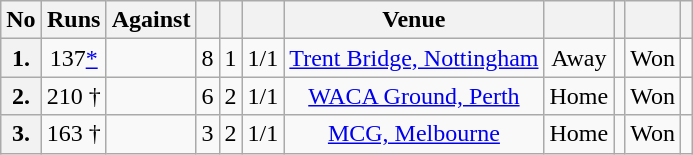<table class="wikitable sortable"  style="text-align:center">
<tr>
<th>No</th>
<th>Runs</th>
<th>Against</th>
<th><a href='#'></a></th>
<th><a href='#'></a></th>
<th></th>
<th>Venue</th>
<th></th>
<th></th>
<th></th>
<th class="unsortable" scope="col"></th>
</tr>
<tr>
<th scope="row">1.</th>
<td>137<a href='#'>*</a></td>
<td></td>
<td>8</td>
<td>1</td>
<td>1/1</td>
<td><a href='#'>Trent Bridge, Nottingham</a></td>
<td>Away</td>
<td></td>
<td>Won</td>
<td></td>
</tr>
<tr>
<th scope="row">2.</th>
<td>210 †</td>
<td></td>
<td>6</td>
<td>2</td>
<td>1/1</td>
<td><a href='#'>WACA Ground, Perth</a></td>
<td>Home</td>
<td></td>
<td>Won</td>
<td></td>
</tr>
<tr>
<th scope="row">3.</th>
<td>163 †</td>
<td></td>
<td>3</td>
<td>2</td>
<td>1/1</td>
<td><a href='#'>MCG, Melbourne</a></td>
<td>Home</td>
<td></td>
<td>Won</td>
<td></td>
</tr>
</table>
